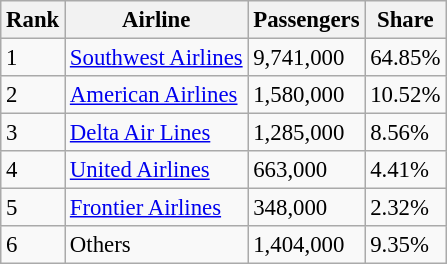<table class="wikitable sortable" style="font-size: 95%">
<tr>
<th>Rank</th>
<th>Airline</th>
<th>Passengers</th>
<th>Share</th>
</tr>
<tr>
<td>1</td>
<td><a href='#'>Southwest Airlines</a></td>
<td>9,741,000</td>
<td>64.85%</td>
</tr>
<tr>
<td>2</td>
<td><a href='#'>American Airlines</a></td>
<td>1,580,000</td>
<td>10.52%</td>
</tr>
<tr>
<td>3</td>
<td><a href='#'>Delta Air Lines</a></td>
<td>1,285,000</td>
<td>8.56%</td>
</tr>
<tr>
<td>4</td>
<td><a href='#'>United Airlines</a></td>
<td>663,000</td>
<td>4.41%</td>
</tr>
<tr>
<td>5</td>
<td><a href='#'>Frontier Airlines</a></td>
<td>348,000</td>
<td>2.32%</td>
</tr>
<tr>
<td>6</td>
<td>Others</td>
<td>1,404,000</td>
<td>9.35%</td>
</tr>
</table>
